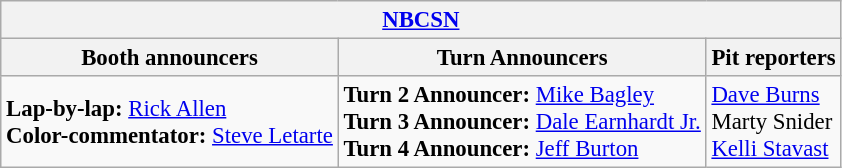<table class="wikitable" style="font-size: 95%">
<tr>
<th colspan="3"><a href='#'>NBCSN</a></th>
</tr>
<tr>
<th>Booth announcers</th>
<th>Turn Announcers</th>
<th>Pit reporters</th>
</tr>
<tr>
<td><strong>Lap-by-lap:</strong> <a href='#'>Rick Allen</a><br><strong>Color-commentator:</strong> <a href='#'>Steve Letarte</a><br></td>
<td><strong>Turn 2 Announcer:</strong> <a href='#'>Mike Bagley</a><br> <strong>Turn 3 Announcer:</strong> <a href='#'>Dale Earnhardt Jr.</a><br><strong>Turn 4 Announcer:</strong> <a href='#'>Jeff Burton</a></td>
<td><a href='#'>Dave Burns</a><br>Marty Snider<br><a href='#'>Kelli Stavast</a></td>
</tr>
</table>
